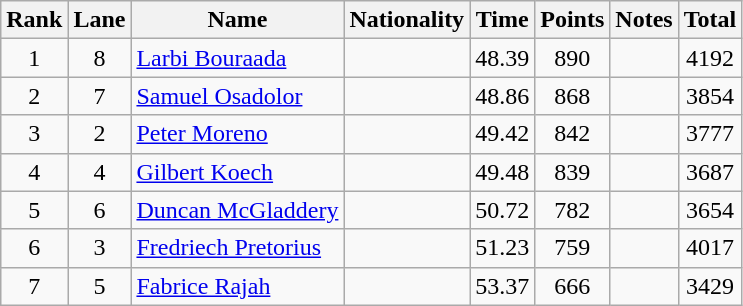<table class="wikitable sortable" style="text-align:center">
<tr>
<th>Rank</th>
<th>Lane</th>
<th>Name</th>
<th>Nationality</th>
<th>Time</th>
<th>Points</th>
<th>Notes</th>
<th>Total</th>
</tr>
<tr>
<td>1</td>
<td>8</td>
<td align="left"><a href='#'>Larbi Bouraada</a></td>
<td align=left></td>
<td>48.39</td>
<td>890</td>
<td></td>
<td>4192</td>
</tr>
<tr>
<td>2</td>
<td>7</td>
<td align="left"><a href='#'>Samuel Osadolor</a></td>
<td align=left></td>
<td>48.86</td>
<td>868</td>
<td></td>
<td>3854</td>
</tr>
<tr>
<td>3</td>
<td>2</td>
<td align="left"><a href='#'>Peter Moreno</a></td>
<td align=left></td>
<td>49.42</td>
<td>842</td>
<td></td>
<td>3777</td>
</tr>
<tr>
<td>4</td>
<td>4</td>
<td align="left"><a href='#'>Gilbert Koech</a></td>
<td align=left></td>
<td>49.48</td>
<td>839</td>
<td></td>
<td>3687</td>
</tr>
<tr>
<td>5</td>
<td>6</td>
<td align="left"><a href='#'>Duncan McGladdery</a></td>
<td align=left></td>
<td>50.72</td>
<td>782</td>
<td></td>
<td>3654</td>
</tr>
<tr>
<td>6</td>
<td>3</td>
<td align="left"><a href='#'>Fredriech Pretorius</a></td>
<td align=left></td>
<td>51.23</td>
<td>759</td>
<td></td>
<td>4017</td>
</tr>
<tr>
<td>7</td>
<td>5</td>
<td align="left"><a href='#'>Fabrice Rajah</a></td>
<td align=left></td>
<td>53.37</td>
<td>666</td>
<td></td>
<td>3429</td>
</tr>
</table>
